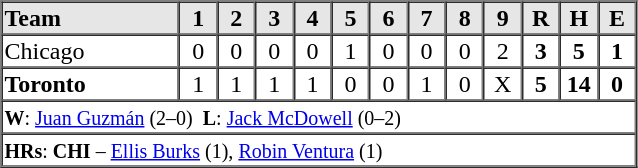<table border=1 cellspacing=0 width=425 style="margin-left:3em;">
<tr style="text-align:center; background-color:#e6e6e6;">
<th align=left width=28%>Team</th>
<th width=6%>1</th>
<th width=6%>2</th>
<th width=6%>3</th>
<th width=6%>4</th>
<th width=6%>5</th>
<th width=6%>6</th>
<th width=6%>7</th>
<th width=6%>8</th>
<th width=6%>9</th>
<th width=6%>R</th>
<th width=6%>H</th>
<th width=6%>E</th>
</tr>
<tr style="text-align:center;">
<td align=left>Chicago</td>
<td>0</td>
<td>0</td>
<td>0</td>
<td>0</td>
<td>1</td>
<td>0</td>
<td>0</td>
<td>0</td>
<td>2</td>
<td><strong>3</strong></td>
<td><strong>5</strong></td>
<td><strong>1</strong></td>
</tr>
<tr style="text-align:center;">
<td align=left><strong>Toronto</strong></td>
<td>1</td>
<td>1</td>
<td>1</td>
<td>1</td>
<td>0</td>
<td>0</td>
<td>1</td>
<td>0</td>
<td>X</td>
<td><strong>5</strong></td>
<td><strong>14</strong></td>
<td><strong>0</strong></td>
</tr>
<tr style="text-align:left;">
<td colspan=13><small><strong>W</strong>: <a href='#'>Juan Guzmán</a> (2–0)  <strong>L</strong>: <a href='#'>Jack McDowell</a> (0–2)  </small></td>
</tr>
<tr style="text-align:left;">
<td colspan=13><small><strong>HRs</strong>: <strong>CHI</strong> – <a href='#'>Ellis Burks</a> (1), <a href='#'>Robin Ventura</a> (1) </small></td>
</tr>
</table>
